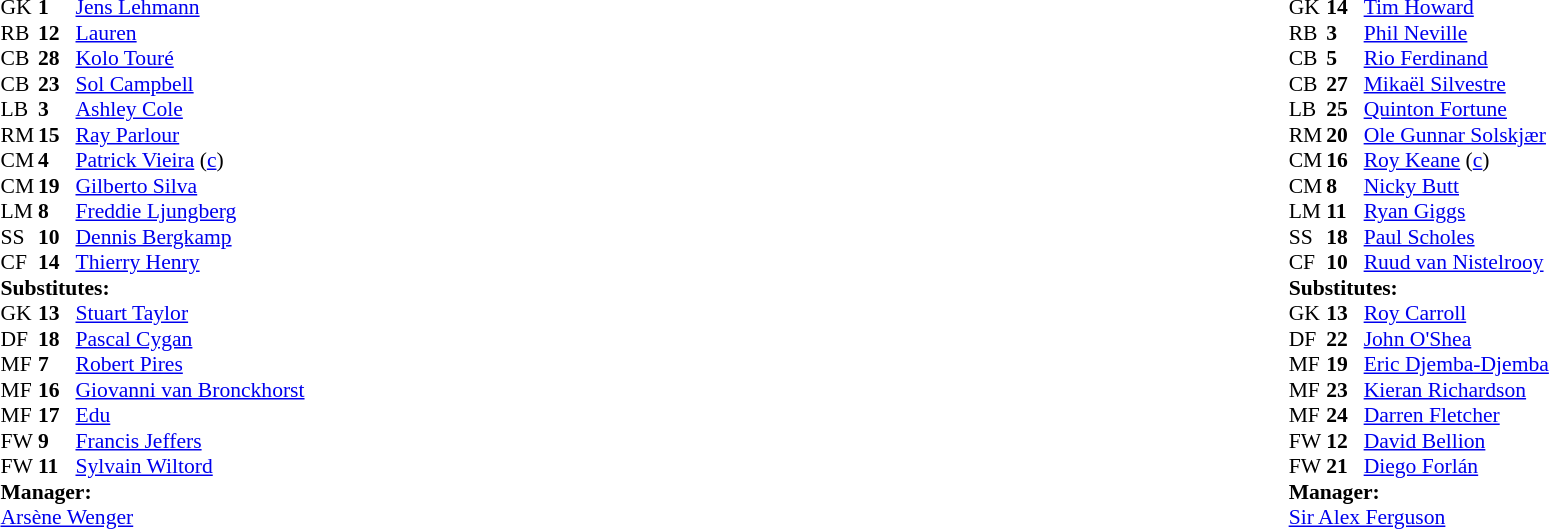<table width="100%">
<tr>
<td valign="top" width="50%"><br><table style="font-size:90%" cellspacing="0" cellpadding="0">
<tr>
<td colspan="4"></td>
</tr>
<tr>
<th width=25></th>
<th width=25></th>
</tr>
<tr>
<td>GK</td>
<td><strong>1</strong></td>
<td> <a href='#'>Jens Lehmann</a></td>
</tr>
<tr>
<td>RB</td>
<td><strong>12</strong></td>
<td> <a href='#'>Lauren</a></td>
</tr>
<tr>
<td>CB</td>
<td><strong>28</strong></td>
<td> <a href='#'>Kolo Touré</a></td>
</tr>
<tr>
<td>CB</td>
<td><strong>23</strong></td>
<td> <a href='#'>Sol Campbell</a></td>
</tr>
<tr>
<td>LB</td>
<td><strong>3</strong></td>
<td> <a href='#'>Ashley Cole</a></td>
<td></td>
</tr>
<tr>
<td>RM</td>
<td><strong>15</strong></td>
<td> <a href='#'>Ray Parlour</a></td>
<td></td>
<td></td>
</tr>
<tr>
<td>CM</td>
<td><strong>4</strong></td>
<td> <a href='#'>Patrick Vieira</a> (<a href='#'>c</a>)</td>
<td></td>
</tr>
<tr>
<td>CM</td>
<td><strong>19</strong></td>
<td> <a href='#'>Gilberto Silva</a></td>
<td></td>
<td></td>
</tr>
<tr>
<td>LM</td>
<td><strong>8</strong></td>
<td> <a href='#'>Freddie Ljungberg</a></td>
<td></td>
<td></td>
</tr>
<tr>
<td>SS</td>
<td><strong>10</strong></td>
<td> <a href='#'>Dennis Bergkamp</a></td>
<td></td>
<td></td>
</tr>
<tr>
<td>CF</td>
<td><strong>14</strong></td>
<td> <a href='#'>Thierry Henry</a></td>
<td></td>
<td></td>
</tr>
<tr>
<td colspan=3><strong>Substitutes:</strong></td>
</tr>
<tr>
<td>GK</td>
<td><strong>13</strong></td>
<td> <a href='#'>Stuart Taylor</a></td>
</tr>
<tr>
<td>DF</td>
<td><strong>18</strong></td>
<td> <a href='#'>Pascal Cygan</a></td>
</tr>
<tr>
<td>MF</td>
<td><strong>7</strong></td>
<td> <a href='#'>Robert Pires</a></td>
<td></td>
<td></td>
</tr>
<tr>
<td>MF</td>
<td><strong>16</strong></td>
<td> <a href='#'>Giovanni van Bronckhorst</a></td>
<td></td>
<td></td>
</tr>
<tr>
<td>MF</td>
<td><strong>17</strong></td>
<td> <a href='#'>Edu</a></td>
<td></td>
<td></td>
</tr>
<tr>
<td>FW</td>
<td><strong>9</strong></td>
<td> <a href='#'>Francis Jeffers</a></td>
<td></td>
<td></td>
</tr>
<tr>
<td>FW</td>
<td><strong>11</strong></td>
<td> <a href='#'>Sylvain Wiltord</a></td>
<td></td>
<td></td>
</tr>
<tr>
<td colspan=3><strong>Manager:</strong></td>
</tr>
<tr>
<td colspan=4> <a href='#'>Arsène Wenger</a></td>
</tr>
</table>
</td>
<td valign="top"></td>
<td valign="top" width="50%"><br><table style="font-size:90%" cellspacing="0" cellpadding="0" align=center>
<tr>
<td colspan="4"></td>
</tr>
<tr>
<th width=25></th>
<th width=25></th>
</tr>
<tr>
<td>GK</td>
<td><strong>14</strong></td>
<td> <a href='#'>Tim Howard</a></td>
</tr>
<tr>
<td>RB</td>
<td><strong>3</strong></td>
<td> <a href='#'>Phil Neville</a></td>
<td></td>
<td></td>
</tr>
<tr>
<td>CB</td>
<td><strong>5</strong></td>
<td> <a href='#'>Rio Ferdinand</a></td>
</tr>
<tr>
<td>CB</td>
<td><strong>27</strong></td>
<td> <a href='#'>Mikaël Silvestre</a></td>
</tr>
<tr>
<td>LB</td>
<td><strong>25</strong></td>
<td> <a href='#'>Quinton Fortune</a></td>
<td></td>
<td></td>
</tr>
<tr>
<td>RM</td>
<td><strong>20</strong></td>
<td> <a href='#'>Ole Gunnar Solskjær</a></td>
</tr>
<tr>
<td>CM</td>
<td><strong>16</strong></td>
<td> <a href='#'>Roy Keane</a> (<a href='#'>c</a>)</td>
</tr>
<tr>
<td>CM</td>
<td><strong>8</strong></td>
<td> <a href='#'>Nicky Butt</a></td>
<td></td>
<td></td>
</tr>
<tr>
<td>LM</td>
<td><strong>11</strong></td>
<td> <a href='#'>Ryan Giggs</a></td>
</tr>
<tr>
<td>SS</td>
<td><strong>18</strong></td>
<td> <a href='#'>Paul Scholes</a></td>
<td></td>
</tr>
<tr>
<td>CF</td>
<td><strong>10</strong></td>
<td> <a href='#'>Ruud van Nistelrooy</a></td>
</tr>
<tr>
<td colspan=3><strong>Substitutes:</strong></td>
</tr>
<tr>
<td>GK</td>
<td><strong>13</strong></td>
<td> <a href='#'>Roy Carroll</a></td>
</tr>
<tr>
<td>DF</td>
<td><strong>22</strong></td>
<td> <a href='#'>John O'Shea</a></td>
<td></td>
<td></td>
</tr>
<tr>
<td>MF</td>
<td><strong>19</strong></td>
<td> <a href='#'>Eric Djemba-Djemba</a></td>
<td></td>
<td></td>
</tr>
<tr>
<td>MF</td>
<td><strong>23</strong></td>
<td> <a href='#'>Kieran Richardson</a></td>
</tr>
<tr>
<td>MF</td>
<td><strong>24</strong></td>
<td> <a href='#'>Darren Fletcher</a></td>
</tr>
<tr>
<td>FW</td>
<td><strong>12</strong></td>
<td> <a href='#'>David Bellion</a></td>
</tr>
<tr>
<td>FW</td>
<td><strong>21</strong></td>
<td> <a href='#'>Diego Forlán</a></td>
<td></td>
<td></td>
</tr>
<tr>
<td colspan=3><strong>Manager:</strong></td>
</tr>
<tr>
<td colspan=4> <a href='#'>Sir Alex Ferguson</a></td>
</tr>
</table>
</td>
</tr>
</table>
